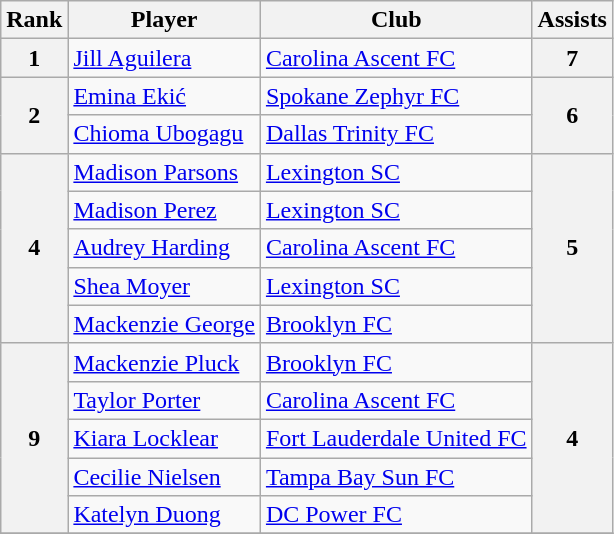<table class="wikitable" style="text-align:center">
<tr>
<th>Rank</th>
<th>Player</th>
<th>Club</th>
<th>Assists</th>
</tr>
<tr>
<th>1</th>
<td align="left"> <a href='#'>Jill Aguilera</a></td>
<td align="left"><a href='#'>Carolina Ascent FC</a></td>
<th>7</th>
</tr>
<tr>
<th rowspan="2">2</th>
<td align="left"> <a href='#'>Emina Ekić</a></td>
<td align="left"><a href='#'>Spokane Zephyr FC</a></td>
<th rowspan="2">6</th>
</tr>
<tr>
<td align="left"> <a href='#'>Chioma Ubogagu</a></td>
<td align="left"><a href='#'>Dallas Trinity FC</a></td>
</tr>
<tr>
<th rowspan="5">4</th>
<td align="left"> <a href='#'>Madison Parsons</a></td>
<td align="left"><a href='#'>Lexington SC</a></td>
<th rowspan="5">5</th>
</tr>
<tr>
<td align="left"> <a href='#'>Madison Perez</a></td>
<td align="left"><a href='#'>Lexington SC</a></td>
</tr>
<tr>
<td align="left"> <a href='#'>Audrey Harding</a></td>
<td align="left"><a href='#'>Carolina Ascent FC</a></td>
</tr>
<tr>
<td align="left"> <a href='#'>Shea Moyer</a></td>
<td align="left"><a href='#'>Lexington SC</a></td>
</tr>
<tr>
<td align="left"> <a href='#'>Mackenzie George</a></td>
<td align="left"><a href='#'>Brooklyn FC</a></td>
</tr>
<tr>
<th rowspan="5">9</th>
<td align="left"> <a href='#'>Mackenzie Pluck</a></td>
<td align="left"><a href='#'>Brooklyn FC</a></td>
<th rowspan="5">4</th>
</tr>
<tr>
<td align="left"> <a href='#'>Taylor Porter</a></td>
<td align="left"><a href='#'>Carolina Ascent FC</a></td>
</tr>
<tr>
<td align="left"> <a href='#'>Kiara Locklear</a></td>
<td align="left"><a href='#'>Fort Lauderdale United FC</a></td>
</tr>
<tr>
<td align="left"> <a href='#'>Cecilie Nielsen</a></td>
<td align="left"><a href='#'>Tampa Bay Sun FC</a></td>
</tr>
<tr>
<td align="left"> <a href='#'>Katelyn Duong</a></td>
<td align="left"><a href='#'>DC Power FC</a></td>
</tr>
<tr>
</tr>
</table>
